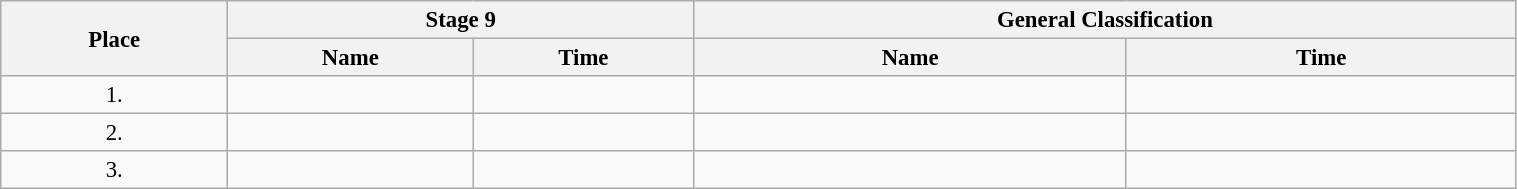<table class=wikitable style="font-size:95%" width="80%">
<tr>
<th rowspan="2">Place</th>
<th colspan="2">Stage 9</th>
<th colspan="2">General Classification</th>
</tr>
<tr>
<th>Name</th>
<th>Time</th>
<th>Name</th>
<th>Time</th>
</tr>
<tr>
<td align="center">1.</td>
<td></td>
<td></td>
<td></td>
<td></td>
</tr>
<tr>
<td align="center">2.</td>
<td></td>
<td></td>
<td></td>
<td></td>
</tr>
<tr>
<td align="center">3.</td>
<td></td>
<td></td>
<td></td>
<td></td>
</tr>
</table>
